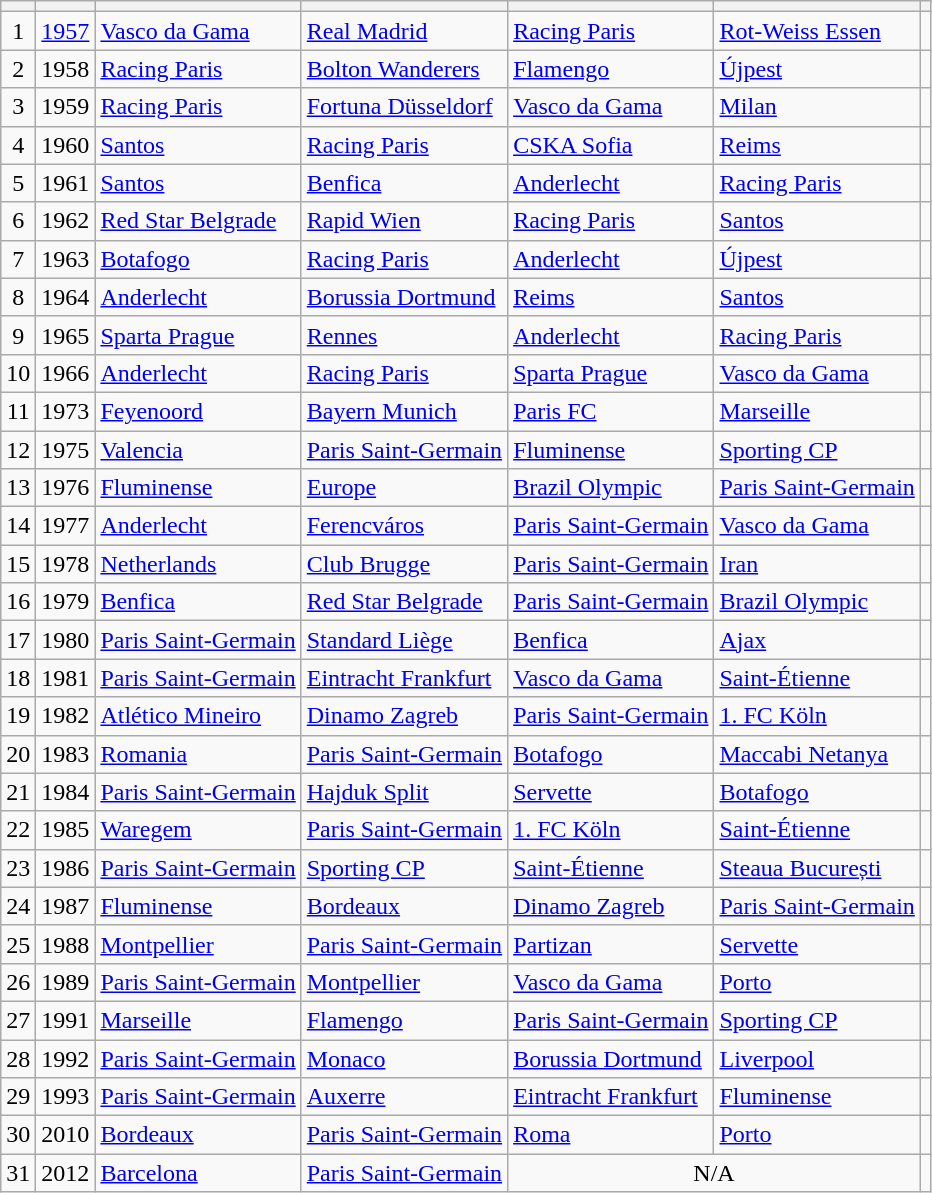<table class="wikitable sortable" style="text-align:center">
<tr>
<th></th>
<th></th>
<th></th>
<th></th>
<th></th>
<th></th>
<th></th>
</tr>
<tr>
<td>1</td>
<td><a href='#'>1957</a></td>
<td align="left"> <a href='#'>Vasco da Gama</a></td>
<td align="left"> <a href='#'>Real Madrid</a></td>
<td align="left"> <a href='#'>Racing Paris</a></td>
<td align="left"> <a href='#'>Rot-Weiss Essen</a></td>
<td></td>
</tr>
<tr>
<td>2</td>
<td>1958</td>
<td align="left"> <a href='#'>Racing Paris</a></td>
<td align="left"> <a href='#'>Bolton Wanderers</a></td>
<td align="left"> <a href='#'>Flamengo</a></td>
<td align="left"> <a href='#'>Újpest</a></td>
<td></td>
</tr>
<tr>
<td>3</td>
<td>1959</td>
<td align="left"> <a href='#'>Racing Paris</a></td>
<td align="left"> <a href='#'>Fortuna Düsseldorf</a></td>
<td align="left"> <a href='#'>Vasco da Gama</a></td>
<td align="left"> <a href='#'>Milan</a></td>
<td></td>
</tr>
<tr>
<td>4</td>
<td>1960</td>
<td align="left"> <a href='#'>Santos</a></td>
<td align="left"> <a href='#'>Racing Paris</a></td>
<td align="left"> <a href='#'>CSKA Sofia</a></td>
<td align="left"> <a href='#'>Reims</a></td>
<td></td>
</tr>
<tr>
<td>5</td>
<td>1961</td>
<td align="left"> <a href='#'>Santos</a></td>
<td align="left"> <a href='#'>Benfica</a></td>
<td align="left"> <a href='#'>Anderlecht</a></td>
<td align="left"> <a href='#'>Racing Paris</a></td>
<td></td>
</tr>
<tr>
<td>6</td>
<td>1962</td>
<td align="left"> <a href='#'>Red Star Belgrade</a></td>
<td align="left"> <a href='#'>Rapid Wien</a></td>
<td align="left"> <a href='#'>Racing Paris</a></td>
<td align="left"> <a href='#'>Santos</a></td>
<td></td>
</tr>
<tr>
<td>7</td>
<td>1963</td>
<td align="left"> <a href='#'>Botafogo</a></td>
<td align="left"> <a href='#'>Racing Paris</a></td>
<td align="left"> <a href='#'>Anderlecht</a></td>
<td align="left"> <a href='#'>Újpest</a></td>
<td></td>
</tr>
<tr>
<td>8</td>
<td>1964</td>
<td align="left"> <a href='#'>Anderlecht</a></td>
<td align="left"> <a href='#'>Borussia Dortmund</a></td>
<td align="left"> <a href='#'>Reims</a></td>
<td align="left"> <a href='#'>Santos</a></td>
<td></td>
</tr>
<tr>
<td>9</td>
<td>1965</td>
<td align="left"> <a href='#'>Sparta Prague</a></td>
<td align="left"> <a href='#'>Rennes</a></td>
<td align="left"> <a href='#'>Anderlecht</a></td>
<td align="left"> <a href='#'>Racing Paris</a></td>
<td></td>
</tr>
<tr>
<td>10</td>
<td>1966</td>
<td align="left"> <a href='#'>Anderlecht</a></td>
<td align="left"> <a href='#'>Racing Paris</a></td>
<td align="left"> <a href='#'>Sparta Prague</a></td>
<td align="left"> <a href='#'>Vasco da Gama</a></td>
<td></td>
</tr>
<tr>
<td>11</td>
<td>1973</td>
<td align="left"> <a href='#'>Feyenoord</a></td>
<td align="left"> <a href='#'>Bayern Munich</a></td>
<td align="left"> <a href='#'>Paris FC</a></td>
<td align="left"> <a href='#'>Marseille</a></td>
<td></td>
</tr>
<tr>
<td>12</td>
<td>1975</td>
<td align="left"> <a href='#'>Valencia</a></td>
<td align="left"> <a href='#'>Paris Saint-Germain</a></td>
<td align="left"> <a href='#'>Fluminense</a></td>
<td align="left"> <a href='#'>Sporting CP</a></td>
<td></td>
</tr>
<tr>
<td>13</td>
<td>1976</td>
<td align="left"> <a href='#'>Fluminense</a></td>
<td align="left"> <a href='#'>Europe</a></td>
<td align="left"> <a href='#'>Brazil Olympic</a></td>
<td align="left"> <a href='#'>Paris Saint-Germain</a></td>
<td></td>
</tr>
<tr>
<td>14</td>
<td>1977</td>
<td align="left"> <a href='#'>Anderlecht</a></td>
<td align="left"> <a href='#'>Ferencváros</a></td>
<td align="left"> <a href='#'>Paris Saint-Germain</a></td>
<td align="left"> <a href='#'>Vasco da Gama</a></td>
<td></td>
</tr>
<tr>
<td>15</td>
<td>1978</td>
<td align="left"> <a href='#'>Netherlands</a></td>
<td align="left"> <a href='#'>Club Brugge</a></td>
<td align="left"> <a href='#'>Paris Saint-Germain</a></td>
<td align="left"> <a href='#'>Iran</a></td>
<td></td>
</tr>
<tr>
<td>16</td>
<td>1979</td>
<td align="left"> <a href='#'>Benfica</a></td>
<td align="left"> <a href='#'>Red Star Belgrade</a></td>
<td align="left"> <a href='#'>Paris Saint-Germain</a></td>
<td align="left"> <a href='#'>Brazil Olympic</a></td>
<td></td>
</tr>
<tr>
<td>17</td>
<td>1980</td>
<td align="left"> <a href='#'>Paris Saint-Germain</a></td>
<td align="left"> <a href='#'>Standard Liège</a></td>
<td align="left"> <a href='#'>Benfica</a></td>
<td align="left"> <a href='#'>Ajax</a></td>
<td></td>
</tr>
<tr>
<td>18</td>
<td>1981</td>
<td align="left"> <a href='#'>Paris Saint-Germain</a></td>
<td align="left"> <a href='#'>Eintracht Frankfurt</a></td>
<td align="left"> <a href='#'>Vasco da Gama</a></td>
<td align="left"> <a href='#'>Saint-Étienne</a></td>
<td></td>
</tr>
<tr>
<td>19</td>
<td>1982</td>
<td align="left"> <a href='#'>Atlético Mineiro</a></td>
<td align="left"> <a href='#'>Dinamo Zagreb</a></td>
<td align="left"> <a href='#'>Paris Saint-Germain</a></td>
<td align="left"> <a href='#'>1. FC Köln</a></td>
<td></td>
</tr>
<tr>
<td>20</td>
<td>1983</td>
<td align="left"> <a href='#'>Romania</a></td>
<td align="left"> <a href='#'>Paris Saint-Germain</a></td>
<td align="left"> <a href='#'>Botafogo</a></td>
<td align="left"> <a href='#'>Maccabi Netanya</a></td>
<td></td>
</tr>
<tr>
<td>21</td>
<td>1984</td>
<td align="left"> <a href='#'>Paris Saint-Germain</a></td>
<td align="left"> <a href='#'>Hajduk Split</a></td>
<td align="left"> <a href='#'>Servette</a></td>
<td align="left"> <a href='#'>Botafogo</a></td>
<td></td>
</tr>
<tr>
<td>22</td>
<td>1985</td>
<td align="left"> <a href='#'>Waregem</a></td>
<td align="left"> <a href='#'>Paris Saint-Germain</a></td>
<td align="left"> <a href='#'>1. FC Köln</a></td>
<td align="left"> <a href='#'>Saint-Étienne</a></td>
<td></td>
</tr>
<tr>
<td>23</td>
<td>1986</td>
<td align="left"> <a href='#'>Paris Saint-Germain</a></td>
<td align="left"> <a href='#'>Sporting CP</a></td>
<td align="left"> <a href='#'>Saint-Étienne</a></td>
<td align="left"> <a href='#'>Steaua București</a></td>
<td></td>
</tr>
<tr>
<td>24</td>
<td>1987</td>
<td align="left"> <a href='#'>Fluminense</a></td>
<td align="left"> <a href='#'>Bordeaux</a></td>
<td align="left"> <a href='#'>Dinamo Zagreb</a></td>
<td align="left"> <a href='#'>Paris Saint-Germain</a></td>
<td></td>
</tr>
<tr>
<td>25</td>
<td>1988</td>
<td align="left"> <a href='#'>Montpellier</a></td>
<td align="left"> <a href='#'>Paris Saint-Germain</a></td>
<td align="left"> <a href='#'>Partizan</a></td>
<td align="left"> <a href='#'>Servette</a></td>
<td></td>
</tr>
<tr>
<td>26</td>
<td>1989</td>
<td align="left"> <a href='#'>Paris Saint-Germain</a></td>
<td align="left"> <a href='#'>Montpellier</a></td>
<td align="left"> <a href='#'>Vasco da Gama</a></td>
<td align="left"> <a href='#'>Porto</a></td>
<td></td>
</tr>
<tr>
<td>27</td>
<td>1991</td>
<td align="left"> <a href='#'>Marseille</a></td>
<td align="left"> <a href='#'>Flamengo</a></td>
<td align="left"> <a href='#'>Paris Saint-Germain</a></td>
<td align="left"> <a href='#'>Sporting CP</a></td>
<td></td>
</tr>
<tr>
<td>28</td>
<td>1992</td>
<td align="left"> <a href='#'>Paris Saint-Germain</a></td>
<td align="left"> <a href='#'>Monaco</a></td>
<td align="left"> <a href='#'>Borussia Dortmund</a></td>
<td align="left"> <a href='#'>Liverpool</a></td>
<td></td>
</tr>
<tr>
<td>29</td>
<td>1993</td>
<td align="left"> <a href='#'>Paris Saint-Germain</a></td>
<td align="left"> <a href='#'>Auxerre</a></td>
<td align="left"> <a href='#'>Eintracht Frankfurt</a></td>
<td align="left"> <a href='#'>Fluminense</a></td>
<td></td>
</tr>
<tr>
<td>30</td>
<td>2010</td>
<td align="left"> <a href='#'>Bordeaux</a></td>
<td align="left"> <a href='#'>Paris Saint-Germain</a></td>
<td align="left"> <a href='#'>Roma</a></td>
<td align="left"> <a href='#'>Porto</a></td>
<td></td>
</tr>
<tr>
<td>31</td>
<td>2012</td>
<td align="left"> <a href='#'>Barcelona</a></td>
<td align="left"> <a href='#'>Paris Saint-Germain</a></td>
<td colspan="2">N/A</td>
<td></td>
</tr>
</table>
